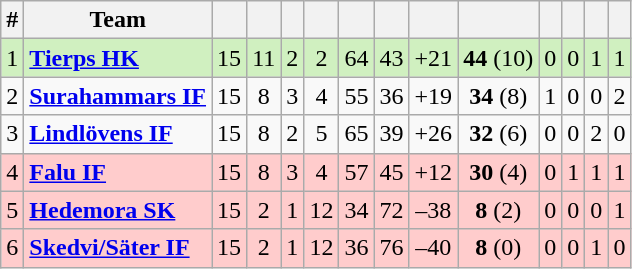<table class="wikitable sortable">
<tr>
<th>#</th>
<th>Team</th>
<th></th>
<th></th>
<th></th>
<th></th>
<th></th>
<th></th>
<th></th>
<th></th>
<th></th>
<th></th>
<th></th>
<th></th>
</tr>
<tr style="background: #D0F0C0;">
<td>1</td>
<td><strong><a href='#'>Tierps HK</a></strong></td>
<td style="text-align: center;">15</td>
<td style="text-align: center;">11</td>
<td style="text-align: center;">2</td>
<td style="text-align: center;">2</td>
<td style="text-align: center;">64</td>
<td style="text-align: center;">43</td>
<td style="text-align: center;">+21</td>
<td style="text-align: center;"><strong>44</strong> (10)</td>
<td style="text-align: center;">0</td>
<td style="text-align: center;">0</td>
<td style="text-align: center;">1</td>
<td style="text-align: center;">1</td>
</tr>
<tr>
<td>2</td>
<td><strong><a href='#'>Surahammars IF</a></strong></td>
<td style="text-align: center;">15</td>
<td style="text-align: center;">8</td>
<td style="text-align: center;">3</td>
<td style="text-align: center;">4</td>
<td style="text-align: center;">55</td>
<td style="text-align: center;">36</td>
<td style="text-align: center;">+19</td>
<td style="text-align: center;"><strong>34</strong> (8)</td>
<td style="text-align: center;">1</td>
<td style="text-align: center;">0</td>
<td style="text-align: center;">0</td>
<td style="text-align: center;">2</td>
</tr>
<tr>
<td>3</td>
<td><strong><a href='#'>Lindlövens IF</a></strong></td>
<td style="text-align: center;">15</td>
<td style="text-align: center;">8</td>
<td style="text-align: center;">2</td>
<td style="text-align: center;">5</td>
<td style="text-align: center;">65</td>
<td style="text-align: center;">39</td>
<td style="text-align: center;">+26</td>
<td style="text-align: center;"><strong>32</strong> (6)</td>
<td style="text-align: center;">0</td>
<td style="text-align: center;">0</td>
<td style="text-align: center;">2</td>
<td style="text-align: center;">0</td>
</tr>
<tr style="background: #FFCCCC;">
<td>4</td>
<td><strong><a href='#'>Falu IF</a></strong></td>
<td style="text-align: center;">15</td>
<td style="text-align: center;">8</td>
<td style="text-align: center;">3</td>
<td style="text-align: center;">4</td>
<td style="text-align: center;">57</td>
<td style="text-align: center;">45</td>
<td style="text-align: center;">+12</td>
<td style="text-align: center;"><strong>30</strong> (4)</td>
<td style="text-align: center;">0</td>
<td style="text-align: center;">1</td>
<td style="text-align: center;">1</td>
<td style="text-align: center;">1</td>
</tr>
<tr style="background: #FFCCCC;">
<td>5</td>
<td><strong><a href='#'>Hedemora SK</a></strong></td>
<td style="text-align: center;">15</td>
<td style="text-align: center;">2</td>
<td style="text-align: center;">1</td>
<td style="text-align: center;">12</td>
<td style="text-align: center;">34</td>
<td style="text-align: center;">72</td>
<td style="text-align: center;">–38</td>
<td style="text-align: center;"><strong>8</strong> (2)</td>
<td style="text-align: center;">0</td>
<td style="text-align: center;">0</td>
<td style="text-align: center;">0</td>
<td style="text-align: center;">1</td>
</tr>
<tr style="background: #FFCCCC;">
<td>6</td>
<td><strong><a href='#'>Skedvi/Säter IF</a></strong></td>
<td style="text-align: center;">15</td>
<td style="text-align: center;">2</td>
<td style="text-align: center;">1</td>
<td style="text-align: center;">12</td>
<td style="text-align: center;">36</td>
<td style="text-align: center;">76</td>
<td style="text-align: center;">–40</td>
<td style="text-align: center;"><strong>8</strong> (0)</td>
<td style="text-align: center;">0</td>
<td style="text-align: center;">0</td>
<td style="text-align: center;">1</td>
<td style="text-align: center;">0</td>
</tr>
</table>
